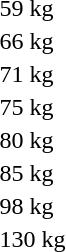<table>
<tr>
<td rowspan=2>59 kg<br></td>
<td rowspan=2></td>
<td rowspan=2></td>
<td></td>
</tr>
<tr>
<td></td>
</tr>
<tr>
<td rowspan=2>66 kg<br></td>
<td rowspan=2></td>
<td rowspan=2></td>
<td></td>
</tr>
<tr>
<td></td>
</tr>
<tr>
<td rowspan=2>71 kg<br></td>
<td rowspan=2></td>
<td rowspan=2></td>
<td></td>
</tr>
<tr>
<td></td>
</tr>
<tr>
<td rowspan=2>75 kg<br></td>
<td rowspan=2></td>
<td rowspan=2></td>
<td></td>
</tr>
<tr>
<td></td>
</tr>
<tr>
<td rowspan=2>80 kg<br></td>
<td rowspan=2></td>
<td rowspan=2></td>
<td></td>
</tr>
<tr>
<td></td>
</tr>
<tr>
<td rowspan=2>85 kg<br></td>
<td rowspan=2></td>
<td rowspan=2></td>
<td></td>
</tr>
<tr>
<td></td>
</tr>
<tr>
<td rowspan=2>98 kg<br></td>
<td rowspan=2></td>
<td rowspan=2></td>
<td></td>
</tr>
<tr>
<td></td>
</tr>
<tr>
<td rowspan=2>130 kg<br></td>
<td rowspan=2></td>
<td rowspan=2></td>
<td></td>
</tr>
<tr>
<td></td>
</tr>
</table>
